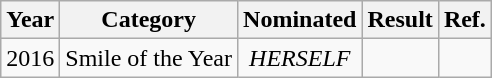<table class="wikitable">
<tr>
<th>Year</th>
<th>Category</th>
<th>Nominated</th>
<th>Result</th>
<th>Ref.</th>
</tr>
<tr>
<td>2016</td>
<td>Smile of the Year</td>
<td style="text-align: center;"><em>HERSELF</em></td>
<td></td>
<td></td>
</tr>
</table>
